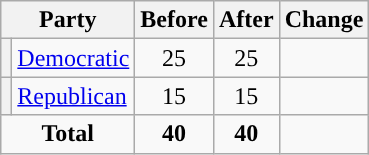<table class="wikitable" style="text-align:center;">
<tr>
<th colspan="2">Party</th>
<th>Before</th>
<th>After</th>
<th>Change</th>
</tr>
<tr>
<th style="background-color:"></th>
<td style="text-align:left;"><a href='#'>Democratic</a></td>
<td>25</td>
<td>25</td>
<td></td>
</tr>
<tr>
<th style="background-color:"></th>
<td style="text-align:left;"><a href='#'>Republican</a></td>
<td>15</td>
<td>15</td>
<td></td>
</tr>
<tr>
<td colspan="2"><strong>Total</strong></td>
<td><strong>40</strong></td>
<td><strong>40</strong></td>
<td></td>
</tr>
</table>
